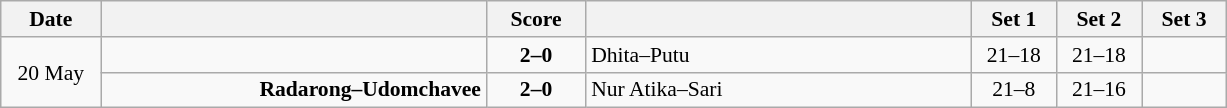<table class="wikitable" style="text-align: center; font-size:90% ">
<tr>
<th width="60">Date</th>
<th align="right" width="250"></th>
<th width="60">Score</th>
<th align="left" width="250"></th>
<th width="50">Set 1</th>
<th width="50">Set 2</th>
<th width="50">Set 3</th>
</tr>
<tr>
<td rowspan=2>20 May</td>
<td align=right><strong></strong></td>
<td align=center><strong>2–0</strong></td>
<td align=left> Dhita–Putu</td>
<td>21–18</td>
<td>21–18</td>
<td></td>
</tr>
<tr>
<td align=right><strong>Radarong–Udomchavee </strong></td>
<td align=center><strong>2–0</strong></td>
<td align=left> Nur Atika–Sari</td>
<td>21–8</td>
<td>21–16</td>
<td></td>
</tr>
</table>
